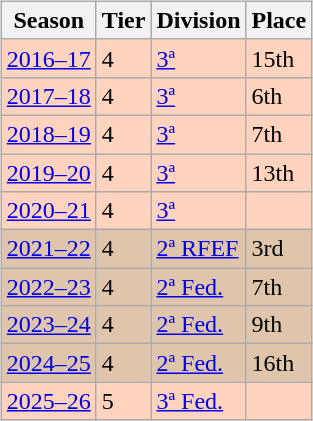<table>
<tr>
<td valign="top" width=0%><br><table class="wikitable">
<tr style="background:#f0f6fa;">
<th>Season</th>
<th>Tier</th>
<th>Division</th>
<th>Place</th>
</tr>
<tr>
<td style="background:#FFD3BD;"><a href='#'>2016–17</a></td>
<td style="background:#FFD3BD;">4</td>
<td style="background:#FFD3BD;"><a href='#'>3ª</a></td>
<td style="background:#FFD3BD;">15th</td>
</tr>
<tr>
<td style="background:#FFD3BD;"><a href='#'>2017–18</a></td>
<td style="background:#FFD3BD;">4</td>
<td style="background:#FFD3BD;"><a href='#'>3ª</a></td>
<td style="background:#FFD3BD;">6th</td>
</tr>
<tr>
<td style="background:#FFD3BD;"><a href='#'>2018–19</a></td>
<td style="background:#FFD3BD;">4</td>
<td style="background:#FFD3BD;"><a href='#'>3ª</a></td>
<td style="background:#FFD3BD;">7th</td>
</tr>
<tr>
<td style="background:#FFD3BD;"><a href='#'>2019–20</a></td>
<td style="background:#FFD3BD;">4</td>
<td style="background:#FFD3BD;"><a href='#'>3ª</a></td>
<td style="background:#FFD3BD;">13th</td>
</tr>
<tr>
<td style="background:#FFD3BD;"><a href='#'>2020–21</a></td>
<td style="background:#FFD3BD;">4</td>
<td style="background:#FFD3BD;"><a href='#'>3ª</a></td>
<td style="background:#FFD3BD;"></td>
</tr>
<tr>
<td style="background:#DEC5AB;"><a href='#'>2021–22</a></td>
<td style="background:#DEC5AB;">4</td>
<td style="background:#DEC5AB;"><a href='#'>2ª RFEF</a></td>
<td style="background:#DEC5AB;">3rd</td>
</tr>
<tr>
<td style="background:#DEC5AB;"><a href='#'>2022–23</a></td>
<td style="background:#DEC5AB;">4</td>
<td style="background:#DEC5AB;"><a href='#'>2ª Fed.</a></td>
<td style="background:#DEC5AB;">7th</td>
</tr>
<tr>
<td style="background:#DEC5AB;"><a href='#'>2023–24</a></td>
<td style="background:#DEC5AB;">4</td>
<td style="background:#DEC5AB;"><a href='#'>2ª Fed.</a></td>
<td style="background:#DEC5AB;">9th</td>
</tr>
<tr>
<td style="background:#DEC5AB;"><a href='#'>2024–25</a></td>
<td style="background:#DEC5AB;">4</td>
<td style="background:#DEC5AB;"><a href='#'>2ª Fed.</a></td>
<td style="background:#DEC5AB;">16th</td>
</tr>
<tr>
<td style="background:#FFD3BD;"><a href='#'>2025–26</a></td>
<td style="background:#FFD3BD;">5</td>
<td style="background:#FFD3BD;"><a href='#'>3ª Fed.</a></td>
<td style="background:#FFD3BD;"></td>
</tr>
</table>
</td>
</tr>
</table>
